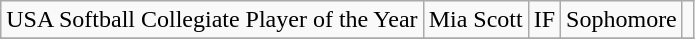<table class="wikitable">
<tr align="center">
<td>USA Softball Collegiate Player of the Year</td>
<td>Mia Scott</td>
<td>IF</td>
<td>Sophomore</td>
<td></td>
</tr>
<tr>
</tr>
</table>
